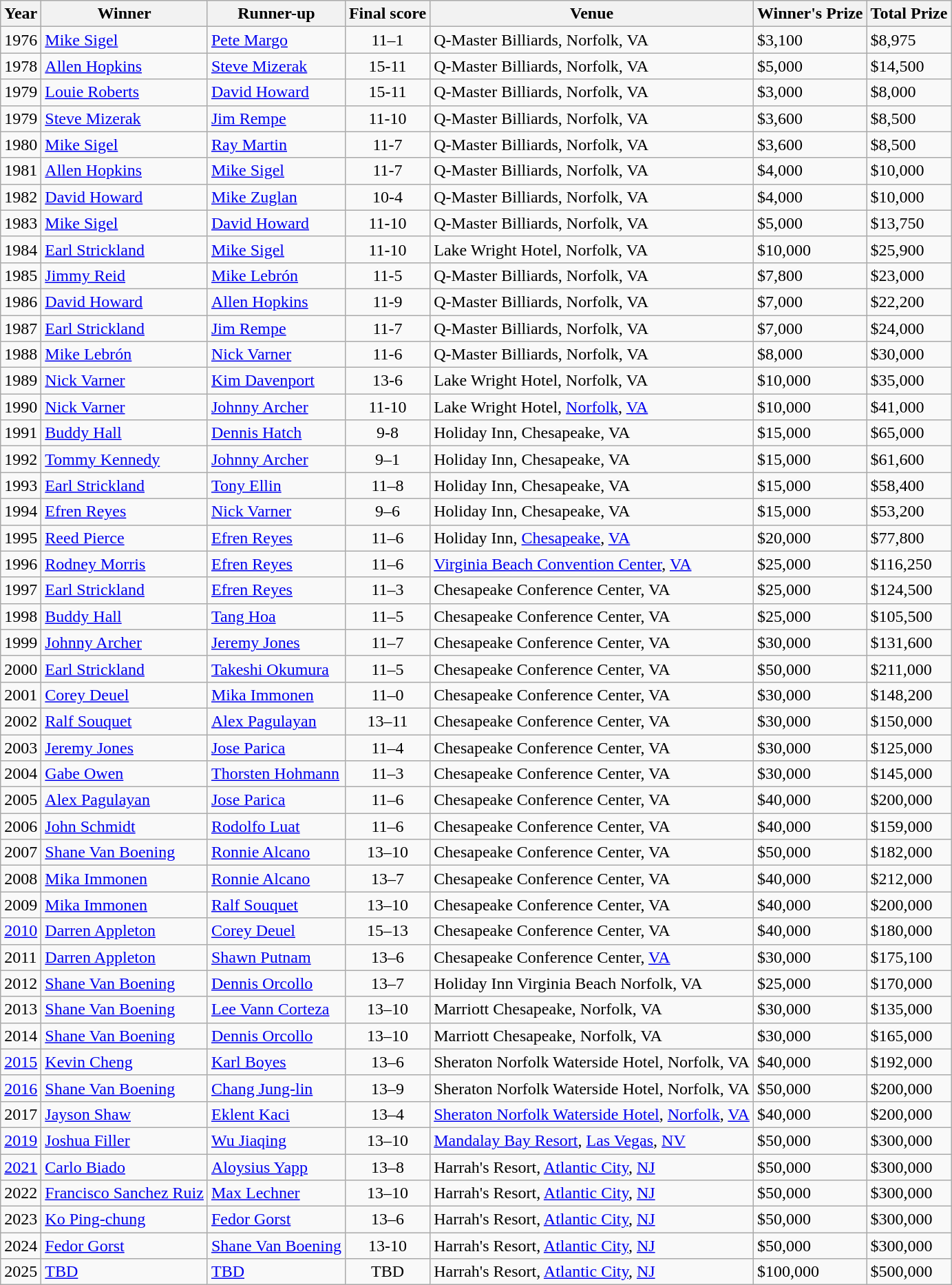<table class="wikitable sortable">
<tr>
<th>Year</th>
<th class="unsortable">Winner</th>
<th>Runner-up</th>
<th>Final score</th>
<th>Venue</th>
<th>Winner's Prize</th>
<th>Total Prize</th>
</tr>
<tr>
<td>1976</td>
<td> <a href='#'>Mike Sigel</a></td>
<td> <a href='#'>Pete Margo</a></td>
<td align = "center">11–1</td>
<td>Q-Master Billiards, Norfolk, VA</td>
<td>$3,100</td>
<td>$8,975</td>
</tr>
<tr>
<td>1978</td>
<td> <a href='#'>Allen Hopkins</a></td>
<td> <a href='#'>Steve Mizerak</a></td>
<td align = "center">15-11</td>
<td>Q-Master Billiards, Norfolk, VA</td>
<td>$5,000</td>
<td>$14,500</td>
</tr>
<tr>
<td>1979</td>
<td> <a href='#'>Louie Roberts</a></td>
<td> <a href='#'>David Howard</a></td>
<td align = "center">15-11</td>
<td>Q-Master Billiards, Norfolk, VA</td>
<td>$3,000</td>
<td>$8,000</td>
</tr>
<tr>
<td>1979</td>
<td> <a href='#'>Steve Mizerak</a></td>
<td> <a href='#'>Jim Rempe</a></td>
<td align = "center">11-10</td>
<td>Q-Master Billiards, Norfolk, VA</td>
<td>$3,600</td>
<td>$8,500</td>
</tr>
<tr>
<td>1980</td>
<td> <a href='#'>Mike Sigel</a> </td>
<td> <a href='#'>Ray Martin</a></td>
<td align = "center">11-7</td>
<td>Q-Master Billiards, Norfolk, VA</td>
<td>$3,600</td>
<td>$8,500</td>
</tr>
<tr>
<td>1981</td>
<td> <a href='#'>Allen Hopkins</a> </td>
<td> <a href='#'>Mike Sigel</a></td>
<td align = "center">11-7</td>
<td>Q-Master Billiards, Norfolk, VA</td>
<td>$4,000</td>
<td>$10,000</td>
</tr>
<tr>
<td>1982</td>
<td> <a href='#'>David Howard</a></td>
<td> <a href='#'>Mike Zuglan</a></td>
<td align = "center">10-4</td>
<td>Q-Master Billiards, Norfolk, VA</td>
<td>$4,000</td>
<td>$10,000</td>
</tr>
<tr>
<td>1983</td>
<td> <a href='#'>Mike Sigel</a> </td>
<td> <a href='#'>David Howard</a></td>
<td align = "center">11-10</td>
<td>Q-Master Billiards, Norfolk, VA</td>
<td>$5,000</td>
<td>$13,750</td>
</tr>
<tr>
<td>1984</td>
<td> <a href='#'>Earl Strickland</a></td>
<td> <a href='#'>Mike Sigel</a></td>
<td align = "center">11-10</td>
<td>Lake Wright Hotel, Norfolk, VA</td>
<td>$10,000</td>
<td>$25,900</td>
</tr>
<tr>
<td>1985</td>
<td> <a href='#'>Jimmy Reid</a></td>
<td> <a href='#'>Mike Lebrón</a></td>
<td align = "center">11-5</td>
<td>Q-Master Billiards, Norfolk, VA</td>
<td>$7,800</td>
<td>$23,000</td>
</tr>
<tr>
<td>1986</td>
<td> <a href='#'>David Howard</a> </td>
<td> <a href='#'>Allen Hopkins</a></td>
<td align = "center">11-9</td>
<td>Q-Master Billiards, Norfolk, VA</td>
<td>$7,000</td>
<td>$22,200</td>
</tr>
<tr>
<td>1987</td>
<td> <a href='#'>Earl Strickland</a> </td>
<td> <a href='#'>Jim Rempe</a></td>
<td align = "center">11-7</td>
<td>Q-Master Billiards, Norfolk, VA</td>
<td>$7,000</td>
<td>$24,000</td>
</tr>
<tr>
<td>1988</td>
<td> <a href='#'>Mike Lebrón</a></td>
<td> <a href='#'>Nick Varner</a></td>
<td align = "center">11-6</td>
<td>Q-Master Billiards, Norfolk, VA</td>
<td>$8,000</td>
<td>$30,000</td>
</tr>
<tr>
<td>1989</td>
<td> <a href='#'>Nick Varner</a></td>
<td> <a href='#'>Kim Davenport</a></td>
<td align = "center">13-6</td>
<td>Lake Wright Hotel, Norfolk, VA</td>
<td>$10,000</td>
<td>$35,000</td>
</tr>
<tr>
<td>1990</td>
<td> <a href='#'>Nick Varner</a> </td>
<td> <a href='#'>Johnny Archer</a></td>
<td align = "center">11-10</td>
<td>Lake Wright Hotel, <a href='#'>Norfolk</a>, <a href='#'>VA</a></td>
<td>$10,000</td>
<td>$41,000</td>
</tr>
<tr>
<td>1991</td>
<td> <a href='#'>Buddy Hall</a></td>
<td> <a href='#'>Dennis Hatch</a></td>
<td align = "center">9-8</td>
<td>Holiday Inn, Chesapeake, VA</td>
<td>$15,000</td>
<td>$65,000</td>
</tr>
<tr>
<td>1992</td>
<td> <a href='#'>Tommy Kennedy</a></td>
<td> <a href='#'>Johnny Archer</a></td>
<td align = "center">9–1</td>
<td>Holiday Inn, Chesapeake, VA</td>
<td>$15,000</td>
<td>$61,600</td>
</tr>
<tr>
<td>1993</td>
<td> <a href='#'>Earl Strickland</a> </td>
<td> <a href='#'>Tony Ellin</a></td>
<td align = "center">11–8</td>
<td>Holiday Inn, Chesapeake, VA</td>
<td>$15,000</td>
<td>$58,400</td>
</tr>
<tr>
<td>1994</td>
<td> <a href='#'>Efren Reyes</a></td>
<td> <a href='#'>Nick Varner</a></td>
<td align = "center">9–6</td>
<td>Holiday Inn, Chesapeake, VA</td>
<td>$15,000</td>
<td>$53,200</td>
</tr>
<tr>
<td>1995</td>
<td> <a href='#'>Reed Pierce</a></td>
<td> <a href='#'>Efren Reyes</a></td>
<td align = "center">11–6</td>
<td>Holiday Inn, <a href='#'>Chesapeake</a>, <a href='#'>VA</a></td>
<td>$20,000</td>
<td>$77,800</td>
</tr>
<tr>
<td>1996</td>
<td> <a href='#'>Rodney Morris</a></td>
<td> <a href='#'>Efren Reyes</a></td>
<td align = "center">11–6</td>
<td><a href='#'>Virginia Beach Convention Center</a>, <a href='#'>VA</a></td>
<td>$25,000</td>
<td>$116,250</td>
</tr>
<tr>
<td>1997</td>
<td> <a href='#'>Earl Strickland</a> </td>
<td> <a href='#'>Efren Reyes</a></td>
<td align = "center">11–3</td>
<td>Chesapeake Conference Center, VA</td>
<td>$25,000</td>
<td>$124,500</td>
</tr>
<tr>
<td>1998</td>
<td> <a href='#'>Buddy Hall</a> </td>
<td> <a href='#'>Tang Hoa</a></td>
<td align = "center">11–5</td>
<td>Chesapeake Conference Center, VA</td>
<td>$25,000</td>
<td>$105,500</td>
</tr>
<tr>
<td>1999</td>
<td> <a href='#'>Johnny Archer</a></td>
<td> <a href='#'>Jeremy Jones</a></td>
<td align = "center">11–7</td>
<td>Chesapeake Conference Center, VA</td>
<td>$30,000</td>
<td>$131,600</td>
</tr>
<tr>
<td>2000</td>
<td> <a href='#'>Earl Strickland</a> </td>
<td> <a href='#'>Takeshi Okumura</a></td>
<td align = "center">11–5</td>
<td>Chesapeake Conference Center, VA</td>
<td>$50,000</td>
<td>$211,000</td>
</tr>
<tr>
<td>2001</td>
<td> <a href='#'>Corey Deuel</a></td>
<td> <a href='#'>Mika Immonen</a></td>
<td align = "center">11–0</td>
<td>Chesapeake Conference Center, VA</td>
<td>$30,000</td>
<td>$148,200</td>
</tr>
<tr>
<td>2002</td>
<td> <a href='#'>Ralf Souquet</a></td>
<td> <a href='#'>Alex Pagulayan</a></td>
<td align = "center">13–11</td>
<td>Chesapeake Conference Center, VA</td>
<td>$30,000</td>
<td>$150,000</td>
</tr>
<tr>
<td>2003</td>
<td> <a href='#'>Jeremy Jones</a></td>
<td> <a href='#'>Jose Parica</a></td>
<td align = "center">11–4</td>
<td>Chesapeake Conference Center, VA</td>
<td>$30,000</td>
<td>$125,000</td>
</tr>
<tr>
<td>2004</td>
<td>  <a href='#'>Gabe Owen</a></td>
<td> <a href='#'>Thorsten Hohmann</a></td>
<td align = "center">11–3</td>
<td>Chesapeake Conference Center, VA</td>
<td>$30,000</td>
<td>$145,000</td>
</tr>
<tr>
<td>2005</td>
<td> <a href='#'>Alex Pagulayan</a></td>
<td> <a href='#'>Jose Parica</a></td>
<td align = "center">11–6</td>
<td>Chesapeake Conference Center, VA</td>
<td>$40,000</td>
<td>$200,000</td>
</tr>
<tr>
<td>2006</td>
<td>  <a href='#'>John Schmidt</a></td>
<td> <a href='#'>Rodolfo Luat</a></td>
<td align = "center">11–6</td>
<td>Chesapeake Conference Center, VA</td>
<td>$40,000</td>
<td>$159,000</td>
</tr>
<tr>
<td>2007</td>
<td> <a href='#'>Shane Van Boening</a></td>
<td> <a href='#'>Ronnie Alcano</a></td>
<td align = "center">13–10</td>
<td>Chesapeake Conference Center, VA</td>
<td>$50,000</td>
<td>$182,000</td>
</tr>
<tr>
<td>2008</td>
<td> <a href='#'>Mika Immonen</a></td>
<td> <a href='#'>Ronnie Alcano</a></td>
<td align = "center">13–7</td>
<td>Chesapeake Conference Center, VA</td>
<td>$40,000</td>
<td>$212,000</td>
</tr>
<tr>
<td>2009</td>
<td> <a href='#'>Mika Immonen</a> </td>
<td> <a href='#'>Ralf Souquet</a></td>
<td align = "center">13–10</td>
<td>Chesapeake Conference Center, VA</td>
<td>$40,000</td>
<td>$200,000</td>
</tr>
<tr>
<td><a href='#'>2010</a></td>
<td> <a href='#'>Darren Appleton</a></td>
<td> <a href='#'>Corey Deuel</a></td>
<td align = "center">15–13</td>
<td>Chesapeake Conference Center, VA</td>
<td>$40,000</td>
<td>$180,000</td>
</tr>
<tr>
<td>2011</td>
<td> <a href='#'>Darren Appleton</a> </td>
<td> <a href='#'>Shawn Putnam</a></td>
<td align = "center">13–6</td>
<td>Chesapeake Conference Center, <a href='#'>VA</a></td>
<td>$30,000</td>
<td>$175,100</td>
</tr>
<tr>
<td>2012</td>
<td> <a href='#'>Shane Van Boening</a> </td>
<td> <a href='#'>Dennis Orcollo</a></td>
<td align = "center">13–7</td>
<td>Holiday Inn Virginia Beach Norfolk, VA</td>
<td>$25,000</td>
<td>$170,000</td>
</tr>
<tr>
<td>2013</td>
<td> <a href='#'>Shane Van Boening</a> </td>
<td> <a href='#'>Lee Vann Corteza</a></td>
<td align = "center">13–10</td>
<td>Marriott Chesapeake, Norfolk, VA</td>
<td>$30,000</td>
<td>$135,000</td>
</tr>
<tr>
<td>2014</td>
<td> <a href='#'>Shane Van Boening</a> </td>
<td> <a href='#'>Dennis Orcollo</a></td>
<td align = "center">13–10</td>
<td>Marriott Chesapeake, Norfolk, VA</td>
<td>$30,000</td>
<td>$165,000</td>
</tr>
<tr>
<td><a href='#'>2015</a></td>
<td> <a href='#'>Kevin Cheng</a></td>
<td> <a href='#'>Karl Boyes</a></td>
<td align = "center">13–6</td>
<td>Sheraton Norfolk Waterside Hotel, Norfolk, VA</td>
<td>$40,000</td>
<td>$192,000</td>
</tr>
<tr>
<td><a href='#'>2016</a></td>
<td> <a href='#'>Shane Van Boening</a> </td>
<td> <a href='#'>Chang Jung-lin</a></td>
<td align = "center">13–9</td>
<td>Sheraton Norfolk Waterside Hotel, Norfolk, VA</td>
<td>$50,000</td>
<td>$200,000</td>
</tr>
<tr>
<td>2017</td>
<td> <a href='#'>Jayson Shaw</a></td>
<td> <a href='#'>Eklent Kaci</a></td>
<td align = "center">13–4</td>
<td><a href='#'>Sheraton Norfolk Waterside Hotel</a>, <a href='#'>Norfolk</a>, <a href='#'>VA</a></td>
<td>$40,000</td>
<td>$200,000</td>
</tr>
<tr>
<td><a href='#'>2019</a></td>
<td> <a href='#'>Joshua Filler</a></td>
<td> <a href='#'>Wu Jiaqing</a></td>
<td align = "center">13–10</td>
<td><a href='#'>Mandalay Bay Resort</a>, <a href='#'>Las Vegas</a>, <a href='#'>NV</a></td>
<td>$50,000</td>
<td>$300,000</td>
</tr>
<tr>
<td><a href='#'>2021</a></td>
<td> <a href='#'>Carlo Biado</a></td>
<td> <a href='#'>Aloysius Yapp</a></td>
<td align = "center">13–8</td>
<td>Harrah's Resort, <a href='#'>Atlantic City</a>, <a href='#'>NJ</a></td>
<td>$50,000</td>
<td>$300,000</td>
</tr>
<tr>
<td>2022</td>
<td> <a href='#'>Francisco Sanchez Ruiz</a></td>
<td> <a href='#'>Max Lechner</a></td>
<td align = "center">13–10</td>
<td>Harrah's Resort, <a href='#'>Atlantic City</a>, <a href='#'>NJ</a></td>
<td>$50,000</td>
<td>$300,000</td>
</tr>
<tr>
<td>2023</td>
<td> <a href='#'>Ko Ping-chung</a></td>
<td> <a href='#'>Fedor Gorst</a></td>
<td align = "center">13–6</td>
<td>Harrah's Resort, <a href='#'>Atlantic City</a>, <a href='#'>NJ</a></td>
<td>$50,000</td>
<td>$300,000</td>
</tr>
<tr>
<td>2024</td>
<td> <a href='#'>Fedor Gorst</a></td>
<td> <a href='#'>Shane Van Boening</a></td>
<td align = "center">13-10</td>
<td>Harrah's Resort, <a href='#'>Atlantic City</a>, <a href='#'>NJ</a></td>
<td>$50,000</td>
<td>$300,000</td>
</tr>
<tr>
<td>2025</td>
<td><a href='#'>TBD</a></td>
<td><a href='#'>TBD</a></td>
<td align = "center">TBD</td>
<td>Harrah's Resort, <a href='#'>Atlantic City</a>, <a href='#'>NJ</a></td>
<td>$100,000</td>
<td>$500,000</td>
</tr>
</table>
